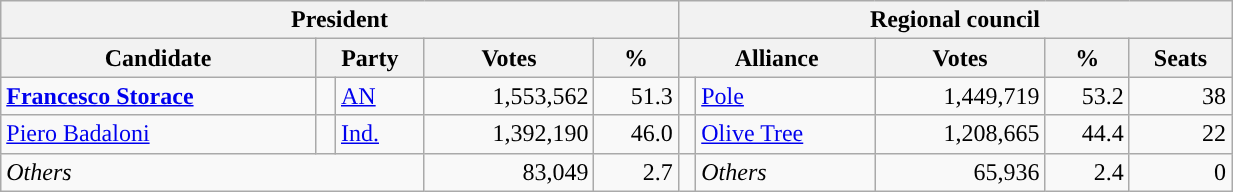<table class="wikitable" style="text-align:right; style="width=65%">
<tr>
<th colspan="5">President</th>
<th colspan="7">Regional council</th>
</tr>
<tr>
<th>Candidate</th>
<th colspan="2">Party</th>
<th>Votes</th>
<th>%</th>
<th colspan="2">Alliance</th>
<th>Votes</th>
<th>%</th>
<th>Seats</th>
</tr>
<tr>
<td style="text-align:left"><strong><a href='#'>Francesco Storace</a></strong></td>
<td></td>
<td style="text-align:left"><a href='#'>AN</a></td>
<td>1,553,562</td>
<td>51.3</td>
<td></td>
<td style="text-align:left"><a href='#'>Pole</a></td>
<td>1,449,719</td>
<td>53.2</td>
<td>38</td>
</tr>
<tr>
<td style="text-align:left"><a href='#'>Piero Badaloni</a></td>
<td></td>
<td style="text-align:left"><a href='#'>Ind.</a></td>
<td>1,392,190</td>
<td>46.0</td>
<td></td>
<td style="text-align:left"><a href='#'>Olive Tree</a></td>
<td>1,208,665</td>
<td>44.4</td>
<td>22</td>
</tr>
<tr>
<td colspan="3" style="text-align:left"><em>Others</em></td>
<td>83,049</td>
<td>2.7</td>
<td></td>
<td style="text-align:left"><em>Others</em></td>
<td>65,936</td>
<td>2.4</td>
<td>0</td>
</tr>
</table>
